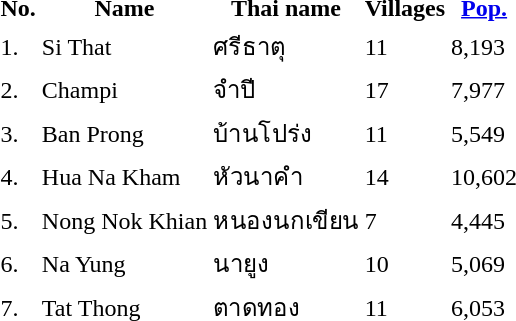<table>
<tr>
<th>No.</th>
<th>Name</th>
<th>Thai name</th>
<th>Villages</th>
<th><a href='#'>Pop.</a></th>
</tr>
<tr>
<td>1.</td>
<td>Si That</td>
<td>ศรีธาตุ</td>
<td>11</td>
<td>8,193</td>
<td></td>
</tr>
<tr>
<td>2.</td>
<td>Champi</td>
<td>จำปี</td>
<td>17</td>
<td>7,977</td>
<td></td>
</tr>
<tr>
<td>3.</td>
<td>Ban Prong</td>
<td>บ้านโปร่ง</td>
<td>11</td>
<td>5,549</td>
<td></td>
</tr>
<tr>
<td>4.</td>
<td>Hua Na Kham</td>
<td>หัวนาคำ</td>
<td>14</td>
<td>10,602</td>
<td></td>
</tr>
<tr>
<td>5.</td>
<td>Nong Nok Khian</td>
<td>หนองนกเขียน</td>
<td>7</td>
<td>4,445</td>
<td></td>
</tr>
<tr>
<td>6.</td>
<td>Na Yung</td>
<td>นายูง</td>
<td>10</td>
<td>5,069</td>
<td></td>
</tr>
<tr>
<td>7.</td>
<td>Tat Thong</td>
<td>ตาดทอง</td>
<td>11</td>
<td>6,053</td>
<td></td>
</tr>
</table>
